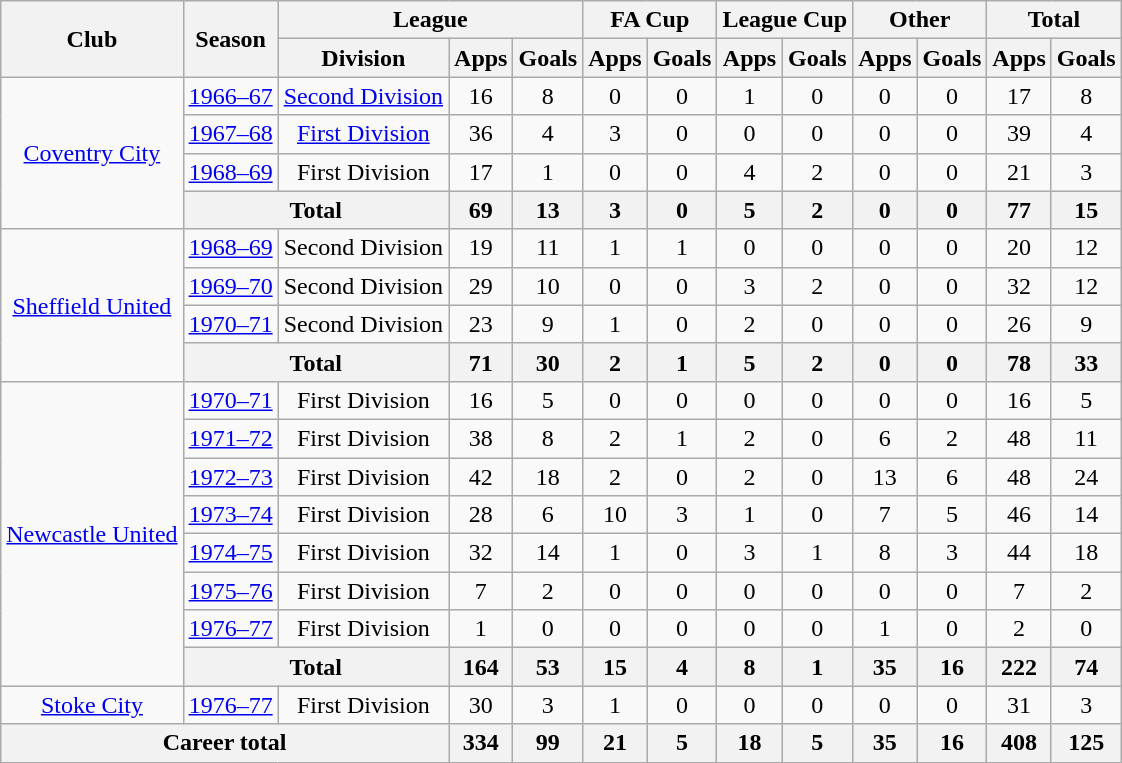<table class="wikitable" style="text-align:center">
<tr>
<th rowspan="2">Club</th>
<th rowspan="2">Season</th>
<th colspan="3">League</th>
<th colspan="2">FA Cup</th>
<th colspan="2">League Cup</th>
<th colspan="2">Other</th>
<th colspan="2">Total</th>
</tr>
<tr>
<th>Division</th>
<th>Apps</th>
<th>Goals</th>
<th>Apps</th>
<th>Goals</th>
<th>Apps</th>
<th>Goals</th>
<th>Apps</th>
<th>Goals</th>
<th>Apps</th>
<th>Goals</th>
</tr>
<tr>
<td rowspan="4"><a href='#'>Coventry City</a></td>
<td><a href='#'>1966–67</a></td>
<td><a href='#'>Second Division</a></td>
<td>16</td>
<td>8</td>
<td>0</td>
<td>0</td>
<td>1</td>
<td>0</td>
<td>0</td>
<td>0</td>
<td>17</td>
<td>8</td>
</tr>
<tr>
<td><a href='#'>1967–68</a></td>
<td><a href='#'>First Division</a></td>
<td>36</td>
<td>4</td>
<td>3</td>
<td>0</td>
<td>0</td>
<td>0</td>
<td>0</td>
<td>0</td>
<td>39</td>
<td>4</td>
</tr>
<tr>
<td><a href='#'>1968–69</a></td>
<td>First Division</td>
<td>17</td>
<td>1</td>
<td>0</td>
<td>0</td>
<td>4</td>
<td>2</td>
<td>0</td>
<td>0</td>
<td>21</td>
<td>3</td>
</tr>
<tr>
<th colspan="2">Total</th>
<th>69</th>
<th>13</th>
<th>3</th>
<th>0</th>
<th>5</th>
<th>2</th>
<th>0</th>
<th>0</th>
<th>77</th>
<th>15</th>
</tr>
<tr>
<td rowspan="4"><a href='#'>Sheffield United</a></td>
<td><a href='#'>1968–69</a></td>
<td>Second Division</td>
<td>19</td>
<td>11</td>
<td>1</td>
<td>1</td>
<td>0</td>
<td>0</td>
<td>0</td>
<td>0</td>
<td>20</td>
<td>12</td>
</tr>
<tr>
<td><a href='#'>1969–70</a></td>
<td>Second Division</td>
<td>29</td>
<td>10</td>
<td>0</td>
<td>0</td>
<td>3</td>
<td>2</td>
<td>0</td>
<td>0</td>
<td>32</td>
<td>12</td>
</tr>
<tr>
<td><a href='#'>1970–71</a></td>
<td>Second Division</td>
<td>23</td>
<td>9</td>
<td>1</td>
<td>0</td>
<td>2</td>
<td>0</td>
<td>0</td>
<td>0</td>
<td>26</td>
<td>9</td>
</tr>
<tr>
<th colspan="2">Total</th>
<th>71</th>
<th>30</th>
<th>2</th>
<th>1</th>
<th>5</th>
<th>2</th>
<th>0</th>
<th>0</th>
<th>78</th>
<th>33</th>
</tr>
<tr>
<td rowspan="8"><a href='#'>Newcastle United</a></td>
<td><a href='#'>1970–71</a></td>
<td>First Division</td>
<td>16</td>
<td>5</td>
<td>0</td>
<td>0</td>
<td>0</td>
<td>0</td>
<td>0</td>
<td>0</td>
<td>16</td>
<td>5</td>
</tr>
<tr>
<td><a href='#'>1971–72</a></td>
<td>First Division</td>
<td>38</td>
<td>8</td>
<td>2</td>
<td>1</td>
<td>2</td>
<td>0</td>
<td>6</td>
<td>2</td>
<td>48</td>
<td>11</td>
</tr>
<tr>
<td><a href='#'>1972–73</a></td>
<td>First Division</td>
<td>42</td>
<td>18</td>
<td>2</td>
<td>0</td>
<td>2</td>
<td>0</td>
<td>13</td>
<td>6</td>
<td>48</td>
<td>24</td>
</tr>
<tr>
<td><a href='#'>1973–74</a></td>
<td>First Division</td>
<td>28</td>
<td>6</td>
<td>10</td>
<td>3</td>
<td>1</td>
<td>0</td>
<td>7</td>
<td>5</td>
<td>46</td>
<td>14</td>
</tr>
<tr>
<td><a href='#'>1974–75</a></td>
<td>First Division</td>
<td>32</td>
<td>14</td>
<td>1</td>
<td>0</td>
<td>3</td>
<td>1</td>
<td>8</td>
<td>3</td>
<td>44</td>
<td>18</td>
</tr>
<tr>
<td><a href='#'>1975–76</a></td>
<td>First Division</td>
<td>7</td>
<td>2</td>
<td>0</td>
<td>0</td>
<td>0</td>
<td>0</td>
<td>0</td>
<td>0</td>
<td>7</td>
<td>2</td>
</tr>
<tr>
<td><a href='#'>1976–77</a></td>
<td>First Division</td>
<td>1</td>
<td>0</td>
<td>0</td>
<td>0</td>
<td>0</td>
<td>0</td>
<td>1</td>
<td>0</td>
<td>2</td>
<td>0</td>
</tr>
<tr>
<th colspan="2">Total</th>
<th>164</th>
<th>53</th>
<th>15</th>
<th>4</th>
<th>8</th>
<th>1</th>
<th>35</th>
<th>16</th>
<th>222</th>
<th>74</th>
</tr>
<tr>
<td><a href='#'>Stoke City</a></td>
<td><a href='#'>1976–77</a></td>
<td>First Division</td>
<td>30</td>
<td>3</td>
<td>1</td>
<td>0</td>
<td>0</td>
<td>0</td>
<td>0</td>
<td>0</td>
<td>31</td>
<td>3</td>
</tr>
<tr>
<th colspan="3">Career total</th>
<th>334</th>
<th>99</th>
<th>21</th>
<th>5</th>
<th>18</th>
<th>5</th>
<th>35</th>
<th>16</th>
<th>408</th>
<th>125</th>
</tr>
</table>
